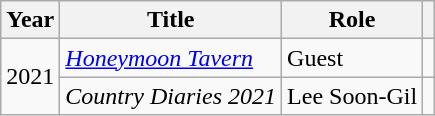<table class="wikitable">
<tr>
<th>Year</th>
<th>Title</th>
<th>Role</th>
<th></th>
</tr>
<tr>
<td rowspan=2>2021</td>
<td><em><a href='#'>Honeymoon Tavern</a></em></td>
<td>Guest</td>
<td></td>
</tr>
<tr>
<td><em>Country Diaries 2021</em></td>
<td>Lee Soon-Gil</td>
<td></td>
</tr>
</table>
